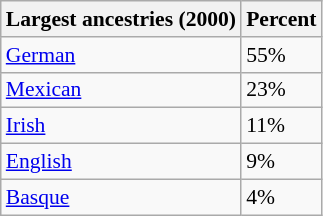<table class="wikitable sortable collapsible" style="font-size: 90%;">
<tr>
<th>Largest ancestries (2000) </th>
<th>Percent</th>
</tr>
<tr>
<td><a href='#'>German</a></td>
<td>55%</td>
</tr>
<tr>
<td><a href='#'>Mexican</a></td>
<td>23%</td>
</tr>
<tr>
<td><a href='#'>Irish</a></td>
<td>11%</td>
</tr>
<tr>
<td><a href='#'>English</a></td>
<td>9%</td>
</tr>
<tr>
<td><a href='#'>Basque</a></td>
<td>4%</td>
</tr>
</table>
